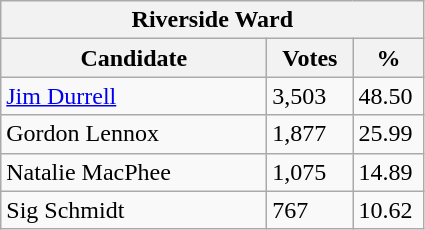<table class="wikitable">
<tr>
<th colspan="3">Riverside Ward</th>
</tr>
<tr>
<th style="width: 170px">Candidate</th>
<th style="width: 50px">Votes</th>
<th style="width: 40px">%</th>
</tr>
<tr>
<td><a href='#'>Jim Durrell</a></td>
<td>3,503</td>
<td>48.50</td>
</tr>
<tr>
<td>Gordon Lennox</td>
<td>1,877</td>
<td>25.99</td>
</tr>
<tr>
<td>Natalie MacPhee</td>
<td>1,075</td>
<td>14.89</td>
</tr>
<tr>
<td>Sig Schmidt</td>
<td>767</td>
<td>10.62</td>
</tr>
</table>
